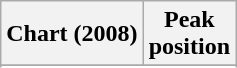<table class="wikitable plainrowheaders" style="text-align:center;">
<tr>
<th scope="col">Chart (2008)</th>
<th scope="col">Peak<br>position</th>
</tr>
<tr>
</tr>
<tr>
</tr>
</table>
